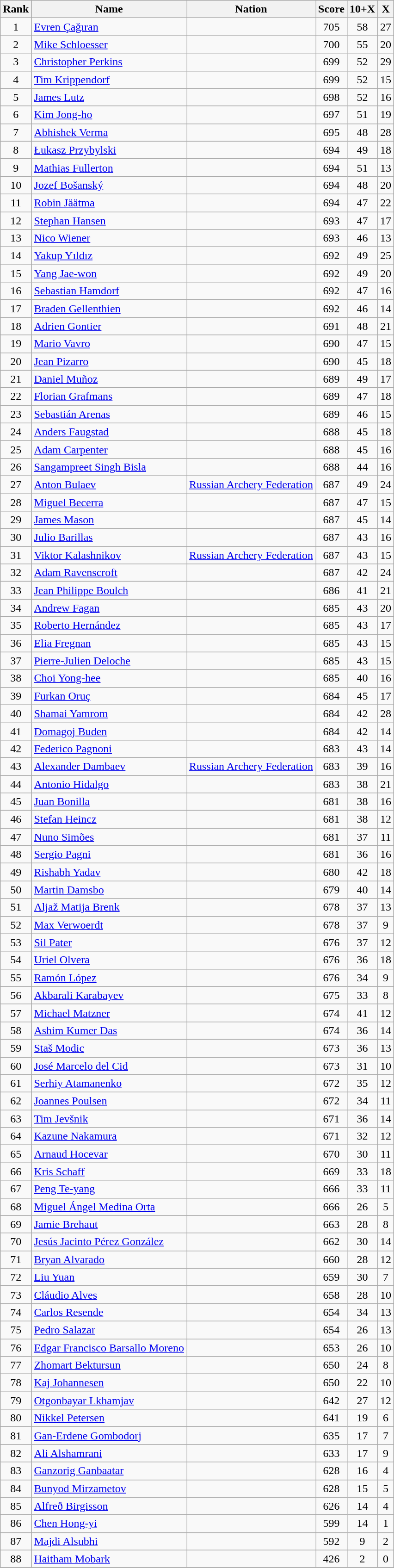<table class="wikitable sortable" style="text-align:center">
<tr>
<th>Rank</th>
<th>Name</th>
<th>Nation</th>
<th>Score</th>
<th>10+X</th>
<th>X</th>
</tr>
<tr>
<td>1</td>
<td align=left><a href='#'>Evren Çağıran</a></td>
<td align=left></td>
<td>705</td>
<td>58</td>
<td>27</td>
</tr>
<tr>
<td>2</td>
<td align=left><a href='#'>Mike Schloesser</a></td>
<td align=left></td>
<td>700</td>
<td>55</td>
<td>20</td>
</tr>
<tr>
<td>3</td>
<td align=left><a href='#'>Christopher Perkins</a></td>
<td align=left></td>
<td>699</td>
<td>52</td>
<td>29</td>
</tr>
<tr>
<td>4</td>
<td align=left><a href='#'>Tim Krippendorf</a></td>
<td align=left></td>
<td>699</td>
<td>52</td>
<td>15</td>
</tr>
<tr>
<td>5</td>
<td align=left><a href='#'>James Lutz</a></td>
<td align=left></td>
<td>698</td>
<td>52</td>
<td>16</td>
</tr>
<tr>
<td>6</td>
<td align=left><a href='#'>Kim Jong-ho</a></td>
<td align=left></td>
<td>697</td>
<td>51</td>
<td>19</td>
</tr>
<tr>
<td>7</td>
<td align=left><a href='#'>Abhishek Verma</a></td>
<td align=left></td>
<td>695</td>
<td>48</td>
<td>28</td>
</tr>
<tr>
<td>8</td>
<td align=left><a href='#'>Łukasz Przybylski</a></td>
<td align=left></td>
<td>694</td>
<td>49</td>
<td>18</td>
</tr>
<tr>
<td>9</td>
<td align=left><a href='#'>Mathias Fullerton</a></td>
<td align=left></td>
<td>694</td>
<td>51</td>
<td>13</td>
</tr>
<tr>
<td>10</td>
<td align=left><a href='#'>Jozef Bošanský</a></td>
<td align=left></td>
<td>694</td>
<td>48</td>
<td>20</td>
</tr>
<tr>
<td>11</td>
<td align=left><a href='#'>Robin Jäätma</a></td>
<td align=left></td>
<td>694</td>
<td>47</td>
<td>22</td>
</tr>
<tr>
<td>12</td>
<td align=left><a href='#'>Stephan Hansen</a></td>
<td align=left></td>
<td>693</td>
<td>47</td>
<td>17</td>
</tr>
<tr>
<td>13</td>
<td align=left><a href='#'>Nico Wiener</a></td>
<td align=left></td>
<td>693</td>
<td>46</td>
<td>13</td>
</tr>
<tr>
<td>14</td>
<td align=left><a href='#'>Yakup Yıldız</a></td>
<td align=left></td>
<td>692</td>
<td>49</td>
<td>25</td>
</tr>
<tr>
<td>15</td>
<td align=left><a href='#'>Yang Jae-won</a></td>
<td align=left></td>
<td>692</td>
<td>49</td>
<td>20</td>
</tr>
<tr>
<td>16</td>
<td align=left><a href='#'>Sebastian Hamdorf</a></td>
<td align=left></td>
<td>692</td>
<td>47</td>
<td>16</td>
</tr>
<tr>
<td>17</td>
<td align=left><a href='#'>Braden Gellenthien</a></td>
<td align=left></td>
<td>692</td>
<td>46</td>
<td>14</td>
</tr>
<tr>
<td>18</td>
<td align=left><a href='#'>Adrien Gontier</a></td>
<td align=left></td>
<td>691</td>
<td>48</td>
<td>21</td>
</tr>
<tr>
<td>19</td>
<td align=left><a href='#'>Mario Vavro</a></td>
<td align=left></td>
<td>690</td>
<td>47</td>
<td>15</td>
</tr>
<tr>
<td>20</td>
<td align=left><a href='#'>Jean Pizarro</a></td>
<td align=left></td>
<td>690</td>
<td>45</td>
<td>18</td>
</tr>
<tr>
<td>21</td>
<td align=left><a href='#'>Daniel Muñoz</a></td>
<td align=left></td>
<td>689</td>
<td>49</td>
<td>17</td>
</tr>
<tr>
<td>22</td>
<td align=left><a href='#'>Florian Grafmans</a></td>
<td align=left></td>
<td>689</td>
<td>47</td>
<td>18</td>
</tr>
<tr>
<td>23</td>
<td align=left><a href='#'>Sebastián Arenas</a></td>
<td align=left></td>
<td>689</td>
<td>46</td>
<td>15</td>
</tr>
<tr>
<td>24</td>
<td align=left><a href='#'>Anders Faugstad</a></td>
<td align=left></td>
<td>688</td>
<td>45</td>
<td>18</td>
</tr>
<tr>
<td>25</td>
<td align=left><a href='#'>Adam Carpenter</a></td>
<td align=left></td>
<td>688</td>
<td>45</td>
<td>16</td>
</tr>
<tr>
<td>26</td>
<td align=left><a href='#'>Sangampreet Singh Bisla</a></td>
<td align=left></td>
<td>688</td>
<td>44</td>
<td>16</td>
</tr>
<tr>
<td>27</td>
<td align=left><a href='#'>Anton Bulaev</a></td>
<td align=left><a href='#'>Russian Archery Federation</a></td>
<td>687</td>
<td>49</td>
<td>24</td>
</tr>
<tr>
<td>28</td>
<td align=left><a href='#'>Miguel Becerra</a></td>
<td align=left></td>
<td>687</td>
<td>47</td>
<td>15</td>
</tr>
<tr>
<td>29</td>
<td align=left><a href='#'>James Mason</a></td>
<td align=left></td>
<td>687</td>
<td>45</td>
<td>14</td>
</tr>
<tr>
<td>30</td>
<td align=left><a href='#'>Julio Barillas</a></td>
<td align=left></td>
<td>687</td>
<td>43</td>
<td>16</td>
</tr>
<tr>
<td>31</td>
<td align=left><a href='#'>Viktor Kalashnikov</a></td>
<td align=left><a href='#'>Russian Archery Federation</a></td>
<td>687</td>
<td>43</td>
<td>15</td>
</tr>
<tr>
<td>32</td>
<td align=left><a href='#'>Adam Ravenscroft</a></td>
<td align=left></td>
<td>687</td>
<td>42</td>
<td>24</td>
</tr>
<tr>
<td>33</td>
<td align=left><a href='#'>Jean Philippe Boulch</a></td>
<td align=left></td>
<td>686</td>
<td>41</td>
<td>21</td>
</tr>
<tr>
<td>34</td>
<td align=left><a href='#'>Andrew Fagan</a></td>
<td align=left></td>
<td>685</td>
<td>43</td>
<td>20</td>
</tr>
<tr>
<td>35</td>
<td align=left><a href='#'>Roberto Hernández</a></td>
<td align=left></td>
<td>685</td>
<td>43</td>
<td>17</td>
</tr>
<tr>
<td>36</td>
<td align=left><a href='#'>Elia Fregnan</a></td>
<td align=left></td>
<td>685</td>
<td>43</td>
<td>15</td>
</tr>
<tr>
<td>37</td>
<td align=left><a href='#'>Pierre-Julien Deloche</a></td>
<td align=left></td>
<td>685</td>
<td>43</td>
<td>15</td>
</tr>
<tr>
<td>38</td>
<td align=left><a href='#'>Choi Yong-hee</a></td>
<td align=left></td>
<td>685</td>
<td>40</td>
<td>16</td>
</tr>
<tr>
<td>39</td>
<td align=left><a href='#'>Furkan Oruç</a></td>
<td align=left></td>
<td>684</td>
<td>45</td>
<td>17</td>
</tr>
<tr>
<td>40</td>
<td align=left><a href='#'>Shamai Yamrom</a></td>
<td align=left></td>
<td>684</td>
<td>42</td>
<td>28</td>
</tr>
<tr>
<td>41</td>
<td align=left><a href='#'>Domagoj Buden</a></td>
<td align=left></td>
<td>684</td>
<td>42</td>
<td>14</td>
</tr>
<tr>
<td>42</td>
<td align=left><a href='#'>Federico Pagnoni</a></td>
<td align=left></td>
<td>683</td>
<td>43</td>
<td>14</td>
</tr>
<tr>
<td>43</td>
<td align=left><a href='#'>Alexander Dambaev</a></td>
<td align=left><a href='#'>Russian Archery Federation</a></td>
<td>683</td>
<td>39</td>
<td>16</td>
</tr>
<tr>
<td>44</td>
<td align=left><a href='#'>Antonio Hidalgo</a></td>
<td align=left></td>
<td>683</td>
<td>38</td>
<td>21</td>
</tr>
<tr>
<td>45</td>
<td align=left><a href='#'>Juan Bonilla</a></td>
<td align=left></td>
<td>681</td>
<td>38</td>
<td>16</td>
</tr>
<tr>
<td>46</td>
<td align=left><a href='#'>Stefan Heincz</a></td>
<td align=left></td>
<td>681</td>
<td>38</td>
<td>12</td>
</tr>
<tr>
<td>47</td>
<td align=left><a href='#'>Nuno Simões</a></td>
<td align=left></td>
<td>681</td>
<td>37</td>
<td>11</td>
</tr>
<tr>
<td>48</td>
<td align=left><a href='#'>Sergio Pagni</a></td>
<td align=left></td>
<td>681</td>
<td>36</td>
<td>16</td>
</tr>
<tr>
<td>49</td>
<td align=left><a href='#'>Rishabh Yadav</a></td>
<td align=left></td>
<td>680</td>
<td>42</td>
<td>18</td>
</tr>
<tr>
<td>50</td>
<td align=left><a href='#'>Martin Damsbo</a></td>
<td align=left></td>
<td>679</td>
<td>40</td>
<td>14</td>
</tr>
<tr>
<td>51</td>
<td align=left><a href='#'>Aljaž Matija Brenk</a></td>
<td align=left></td>
<td>678</td>
<td>37</td>
<td>13</td>
</tr>
<tr>
<td>52</td>
<td align=left><a href='#'>Max Verwoerdt</a></td>
<td align=left></td>
<td>678</td>
<td>37</td>
<td>9</td>
</tr>
<tr>
<td>53</td>
<td align=left><a href='#'>Sil Pater</a></td>
<td align=left></td>
<td>676</td>
<td>37</td>
<td>12</td>
</tr>
<tr>
<td>54</td>
<td align=left><a href='#'>Uriel Olvera</a></td>
<td align=left></td>
<td>676</td>
<td>36</td>
<td>18</td>
</tr>
<tr>
<td>55</td>
<td align=left><a href='#'>Ramón López</a></td>
<td align=left></td>
<td>676</td>
<td>34</td>
<td>9</td>
</tr>
<tr>
<td>56</td>
<td align=left><a href='#'>Akbarali Karabayev</a></td>
<td align=left></td>
<td>675</td>
<td>33</td>
<td>8</td>
</tr>
<tr>
<td>57</td>
<td align=left><a href='#'>Michael Matzner</a></td>
<td align=left></td>
<td>674</td>
<td>41</td>
<td>12</td>
</tr>
<tr>
<td>58</td>
<td align=left><a href='#'>Ashim Kumer Das</a></td>
<td align=left></td>
<td>674</td>
<td>36</td>
<td>14</td>
</tr>
<tr>
<td>59</td>
<td align=left><a href='#'>Staš Modic</a></td>
<td align=left></td>
<td>673</td>
<td>36</td>
<td>13</td>
</tr>
<tr>
<td>60</td>
<td align=left><a href='#'>José Marcelo del Cid</a></td>
<td align=left></td>
<td>673</td>
<td>31</td>
<td>10</td>
</tr>
<tr>
<td>61</td>
<td align=left><a href='#'>Serhiy Atamanenko</a></td>
<td align=left></td>
<td>672</td>
<td>35</td>
<td>12</td>
</tr>
<tr>
<td>62</td>
<td align=left><a href='#'>Joannes Poulsen</a></td>
<td align=left></td>
<td>672</td>
<td>34</td>
<td>11</td>
</tr>
<tr>
<td>63</td>
<td align=left><a href='#'>Tim Jevšnik</a></td>
<td align=left></td>
<td>671</td>
<td>36</td>
<td>14</td>
</tr>
<tr>
<td>64</td>
<td align=left><a href='#'>Kazune Nakamura</a></td>
<td align=left></td>
<td>671</td>
<td>32</td>
<td>12</td>
</tr>
<tr>
<td>65</td>
<td align=left><a href='#'>Arnaud Hocevar</a></td>
<td align=left></td>
<td>670</td>
<td>30</td>
<td>11</td>
</tr>
<tr>
<td>66</td>
<td align=left><a href='#'>Kris Schaff</a></td>
<td align=left></td>
<td>669</td>
<td>33</td>
<td>18</td>
</tr>
<tr>
<td>67</td>
<td align=left><a href='#'>Peng Te-yang</a></td>
<td align=left></td>
<td>666</td>
<td>33</td>
<td>11</td>
</tr>
<tr>
<td>68</td>
<td align=left><a href='#'>Miguel Ángel Medina Orta</a></td>
<td align=left></td>
<td>666</td>
<td>26</td>
<td>5</td>
</tr>
<tr>
<td>69</td>
<td align=left><a href='#'>Jamie Brehaut</a></td>
<td align=left></td>
<td>663</td>
<td>28</td>
<td>8</td>
</tr>
<tr>
<td>70</td>
<td align=left><a href='#'>Jesús Jacinto Pérez González</a></td>
<td align=left></td>
<td>662</td>
<td>30</td>
<td>14</td>
</tr>
<tr>
<td>71</td>
<td align=left><a href='#'>Bryan Alvarado</a></td>
<td align=left></td>
<td>660</td>
<td>28</td>
<td>12</td>
</tr>
<tr>
<td>72</td>
<td align=left><a href='#'>Liu Yuan</a></td>
<td align=left></td>
<td>659</td>
<td>30</td>
<td>7</td>
</tr>
<tr>
<td>73</td>
<td align=left><a href='#'>Cláudio Alves</a></td>
<td align=left></td>
<td>658</td>
<td>28</td>
<td>10</td>
</tr>
<tr>
<td>74</td>
<td align=left><a href='#'>Carlos Resende</a></td>
<td align=left></td>
<td>654</td>
<td>34</td>
<td>13</td>
</tr>
<tr>
<td>75</td>
<td align=left><a href='#'>Pedro Salazar</a></td>
<td align=left></td>
<td>654</td>
<td>26</td>
<td>13</td>
</tr>
<tr>
<td>76</td>
<td align=left><a href='#'>Edgar Francisco Barsallo Moreno</a></td>
<td align=left></td>
<td>653</td>
<td>26</td>
<td>10</td>
</tr>
<tr>
<td>77</td>
<td align=left><a href='#'>Zhomart Bektursun</a></td>
<td align=left></td>
<td>650</td>
<td>24</td>
<td>8</td>
</tr>
<tr>
<td>78</td>
<td align=left><a href='#'>Kaj Johannesen</a></td>
<td align=left></td>
<td>650</td>
<td>22</td>
<td>10</td>
</tr>
<tr>
<td>79</td>
<td align=left><a href='#'>Otgonbayar Lkhamjav</a></td>
<td align=left></td>
<td>642</td>
<td>27</td>
<td>12</td>
</tr>
<tr>
<td>80</td>
<td align=left><a href='#'>Nikkel Petersen</a></td>
<td align=left></td>
<td>641</td>
<td>19</td>
<td>6</td>
</tr>
<tr>
<td>81</td>
<td align=left><a href='#'>Gan-Erdene Gombodorj</a></td>
<td align=left></td>
<td>635</td>
<td>17</td>
<td>7</td>
</tr>
<tr>
<td>82</td>
<td align=left><a href='#'>Ali Alshamrani</a></td>
<td align=left></td>
<td>633</td>
<td>17</td>
<td>9</td>
</tr>
<tr>
<td>83</td>
<td align=left><a href='#'>Ganzorig Ganbaatar</a></td>
<td align=left></td>
<td>628</td>
<td>16</td>
<td>4</td>
</tr>
<tr>
<td>84</td>
<td align=left><a href='#'>Bunyod Mirzametov</a></td>
<td align=left></td>
<td>628</td>
<td>15</td>
<td>5</td>
</tr>
<tr>
<td>85</td>
<td align=left><a href='#'>Alfreð Birgisson</a></td>
<td align=left></td>
<td>626</td>
<td>14</td>
<td>4</td>
</tr>
<tr>
<td>86</td>
<td align=left><a href='#'>Chen Hong-yi</a></td>
<td align=left></td>
<td>599</td>
<td>14</td>
<td>1</td>
</tr>
<tr>
<td>87</td>
<td align=left><a href='#'>Majdi Alsubhi</a></td>
<td align=left></td>
<td>592</td>
<td>9</td>
<td>2</td>
</tr>
<tr>
<td>88</td>
<td align=left><a href='#'>Haitham Mobark</a></td>
<td align=left></td>
<td>426</td>
<td>2</td>
<td>0</td>
</tr>
<tr>
</tr>
</table>
